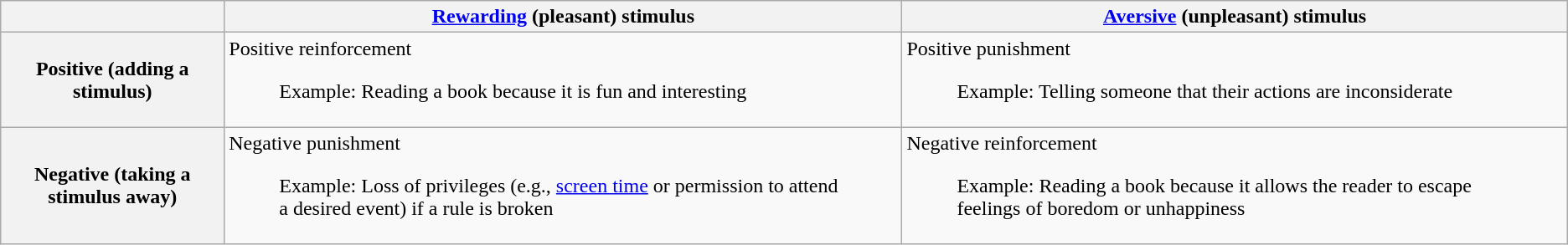<table class="wikitable">
<tr>
<th></th>
<th><a href='#'>Rewarding</a> (pleasant) stimulus</th>
<th><a href='#'>Aversive</a> (unpleasant) stimulus</th>
</tr>
<tr>
<th>Positive (adding a stimulus)</th>
<td>Positive reinforcement<blockquote>Example: Reading a book because it is fun and interesting</blockquote></td>
<td>Positive punishment<blockquote>Example: Telling someone that their actions are inconsiderate</blockquote></td>
</tr>
<tr>
<th>Negative (taking a stimulus away)</th>
<td>Negative punishment<blockquote>Example: Loss of privileges (e.g., <a href='#'>screen time</a> or permission to attend a desired event) if a rule is broken</blockquote></td>
<td>Negative reinforcement<blockquote>Example: Reading a book because it allows the reader to escape feelings of boredom or unhappiness</blockquote></td>
</tr>
</table>
